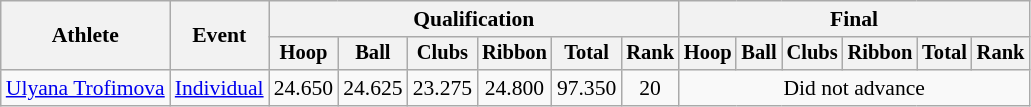<table class=wikitable style="font-size:90%">
<tr>
<th rowspan="2">Athlete</th>
<th rowspan="2">Event</th>
<th colspan=6>Qualification</th>
<th colspan=6>Final</th>
</tr>
<tr style="font-size:95%">
<th>Hoop</th>
<th>Ball</th>
<th>Clubs</th>
<th>Ribbon</th>
<th>Total</th>
<th>Rank</th>
<th>Hoop</th>
<th>Ball</th>
<th>Clubs</th>
<th>Ribbon</th>
<th>Total</th>
<th>Rank</th>
</tr>
<tr align=center>
<td align=left><a href='#'>Ulyana Trofimova</a></td>
<td align=left><a href='#'>Individual</a></td>
<td>24.650</td>
<td>24.625</td>
<td>23.275</td>
<td>24.800</td>
<td>97.350</td>
<td>20</td>
<td colspan=6>Did not advance</td>
</tr>
</table>
